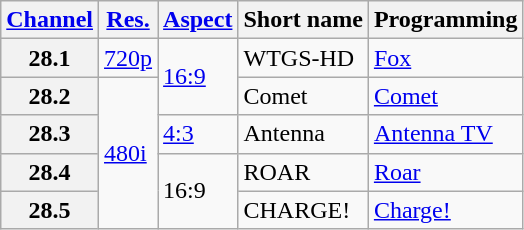<table class="wikitable">
<tr>
<th scope = "col"><a href='#'>Channel</a></th>
<th scope = "col"><a href='#'>Res.</a></th>
<th scope = "col"><a href='#'>Aspect</a></th>
<th scope = "col">Short name</th>
<th scope = "col">Programming</th>
</tr>
<tr>
<th scope = "row">28.1</th>
<td><a href='#'>720p</a></td>
<td rowspan=2><a href='#'>16:9</a></td>
<td>WTGS-HD</td>
<td><a href='#'>Fox</a></td>
</tr>
<tr>
<th scope = "row">28.2</th>
<td rowspan=4><a href='#'>480i</a></td>
<td>Comet</td>
<td><a href='#'>Comet</a></td>
</tr>
<tr>
<th scope = "row">28.3</th>
<td><a href='#'>4:3</a></td>
<td>Antenna</td>
<td><a href='#'>Antenna TV</a></td>
</tr>
<tr>
<th scope = "row">28.4</th>
<td rowspan=2>16:9</td>
<td>ROAR</td>
<td><a href='#'>Roar</a></td>
</tr>
<tr>
<th scope = "row">28.5</th>
<td>CHARGE!</td>
<td><a href='#'>Charge!</a></td>
</tr>
</table>
